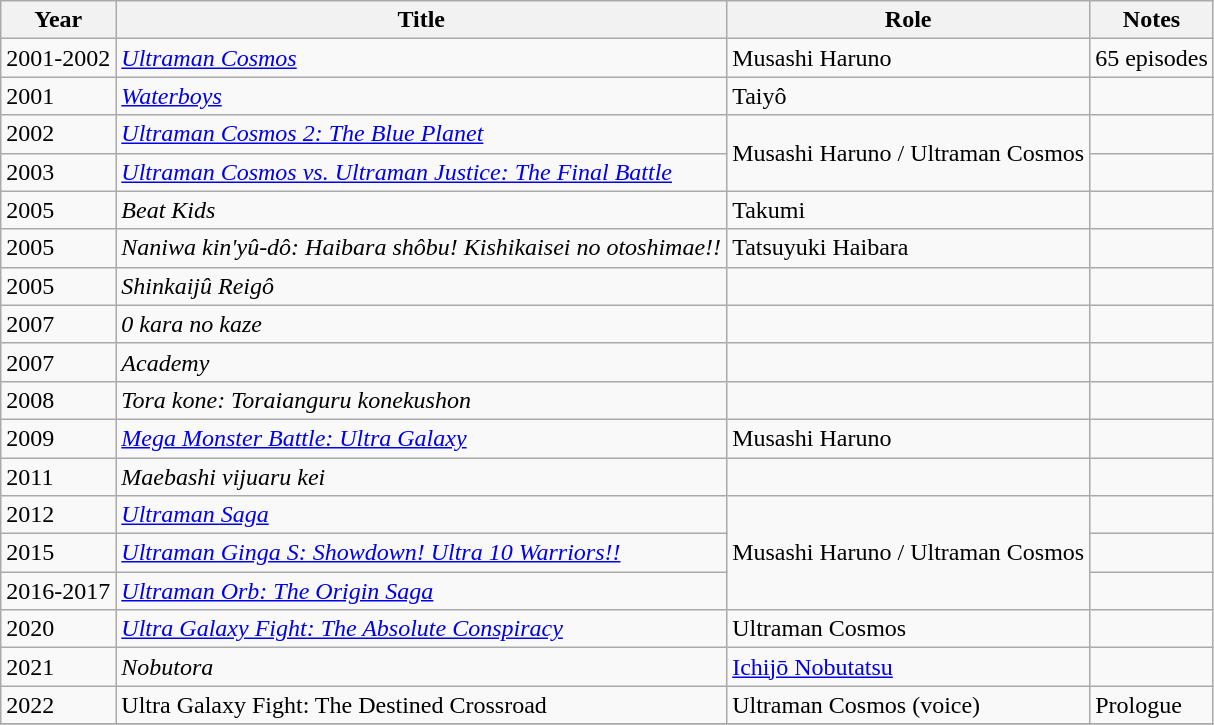<table class="wikitable">
<tr>
<th>Year</th>
<th>Title</th>
<th>Role</th>
<th>Notes</th>
</tr>
<tr>
<td>2001-2002</td>
<td><em><a href='#'>Ultraman Cosmos</a></em></td>
<td>Musashi Haruno</td>
<td>65 episodes</td>
</tr>
<tr>
<td>2001</td>
<td><em><a href='#'>Waterboys</a></em></td>
<td>Taiyô</td>
<td></td>
</tr>
<tr>
<td>2002</td>
<td><em><a href='#'>Ultraman Cosmos 2: The Blue Planet</a></em></td>
<td rowspan="2">Musashi Haruno / Ultraman Cosmos</td>
<td></td>
</tr>
<tr>
<td>2003</td>
<td><em><a href='#'>Ultraman Cosmos vs. Ultraman Justice: The Final Battle</a></em></td>
<td></td>
</tr>
<tr>
<td>2005</td>
<td><em>Beat Kids</em></td>
<td>Takumi</td>
<td></td>
</tr>
<tr>
<td>2005</td>
<td><em>Naniwa kin'yû-dô: Haibara shôbu! Kishikaisei no otoshimae!!</em></td>
<td>Tatsuyuki Haibara</td>
<td></td>
</tr>
<tr>
<td>2005</td>
<td><em>Shinkaijû Reigô</em></td>
<td></td>
<td></td>
</tr>
<tr>
<td>2007</td>
<td><em>0 kara no kaze</em></td>
<td></td>
<td></td>
</tr>
<tr>
<td>2007</td>
<td><em>Academy</em></td>
<td></td>
<td></td>
</tr>
<tr>
<td>2008</td>
<td><em>Tora kone: Toraianguru konekushon</em></td>
<td></td>
<td></td>
</tr>
<tr>
<td>2009</td>
<td><em><a href='#'>Mega Monster Battle: Ultra Galaxy</a></em></td>
<td>Musashi Haruno</td>
<td></td>
</tr>
<tr>
<td>2011</td>
<td><em>Maebashi vijuaru kei</em></td>
<td></td>
<td></td>
</tr>
<tr>
<td>2012</td>
<td><em><a href='#'>Ultraman Saga</a></em></td>
<td rowspan="3">Musashi Haruno / Ultraman Cosmos</td>
<td></td>
</tr>
<tr>
<td>2015</td>
<td><em><a href='#'>Ultraman Ginga S: Showdown! Ultra 10 Warriors!!</a></em></td>
<td></td>
</tr>
<tr>
<td>2016-2017</td>
<td><em><a href='#'>Ultraman Orb: The Origin Saga</a></em></td>
<td></td>
</tr>
<tr>
<td>2020</td>
<td><em><a href='#'>Ultra Galaxy Fight: The Absolute Conspiracy</a></em></td>
<td>Ultraman Cosmos</td>
<td></td>
</tr>
<tr>
<td>2021</td>
<td><em>Nobutora</em></td>
<td><a href='#'>Ichijō Nobutatsu</a></td>
<td></td>
</tr>
<tr>
<td>2022</td>
<td>Ultra Galaxy Fight: The Destined Crossroad</td>
<td>Ultraman Cosmos (voice)</td>
<td>Prologue</td>
</tr>
<tr>
</tr>
</table>
